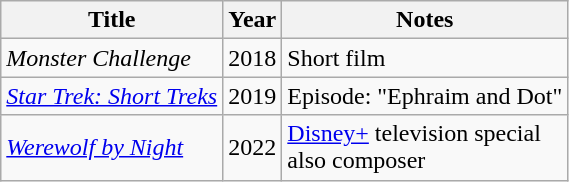<table class="wikitable">
<tr>
<th>Title</th>
<th>Year</th>
<th>Notes</th>
</tr>
<tr>
<td><em>Monster Challenge</em></td>
<td>2018</td>
<td>Short film</td>
</tr>
<tr>
<td><em><a href='#'>Star Trek: Short Treks</a></em></td>
<td>2019</td>
<td>Episode: "Ephraim and Dot"</td>
</tr>
<tr>
<td><em><a href='#'>Werewolf by Night</a></em></td>
<td>2022</td>
<td><a href='#'>Disney+</a> television special<br>also composer</td>
</tr>
</table>
